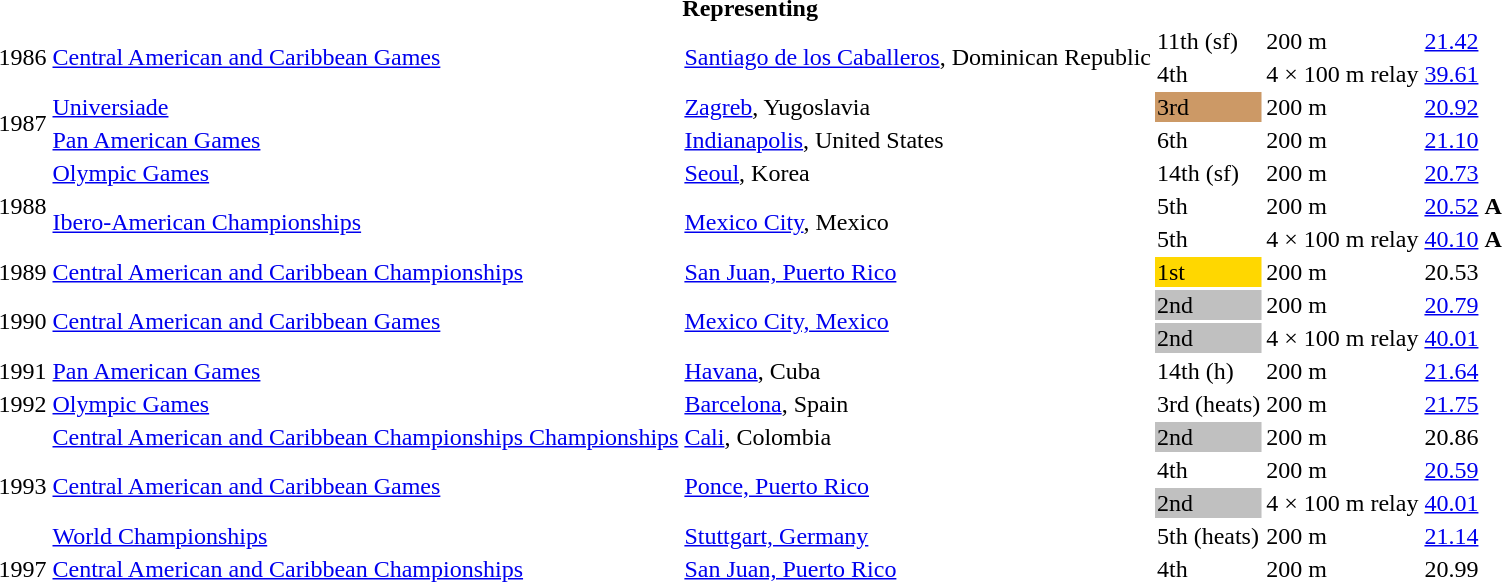<table>
<tr>
<th colspan="6">Representing </th>
</tr>
<tr>
<td rowspan=2>1986</td>
<td rowspan=2><a href='#'>Central American and Caribbean Games</a></td>
<td rowspan=2><a href='#'>Santiago de los Caballeros</a>, Dominican Republic</td>
<td>11th (sf)</td>
<td>200 m</td>
<td><a href='#'>21.42</a></td>
</tr>
<tr>
<td>4th</td>
<td>4 × 100 m relay</td>
<td><a href='#'>39.61</a></td>
</tr>
<tr>
<td rowspan=2>1987</td>
<td><a href='#'>Universiade</a></td>
<td><a href='#'>Zagreb</a>, Yugoslavia</td>
<td bgcolor=cc9966>3rd</td>
<td>200 m</td>
<td><a href='#'>20.92</a></td>
</tr>
<tr>
<td><a href='#'>Pan American Games</a></td>
<td><a href='#'>Indianapolis</a>, United States</td>
<td>6th</td>
<td>200 m</td>
<td><a href='#'>21.10</a></td>
</tr>
<tr>
<td rowspan=3>1988</td>
<td><a href='#'>Olympic Games</a></td>
<td><a href='#'>Seoul</a>, Korea</td>
<td>14th  (sf)</td>
<td>200 m</td>
<td><a href='#'>20.73</a></td>
</tr>
<tr>
<td rowspan=2><a href='#'>Ibero-American Championships</a></td>
<td rowspan=2><a href='#'>Mexico City</a>, Mexico</td>
<td>5th</td>
<td>200 m</td>
<td><a href='#'>20.52</a> <strong>A</strong></td>
</tr>
<tr>
<td>5th</td>
<td>4 × 100 m relay</td>
<td><a href='#'>40.10</a> <strong>A</strong></td>
</tr>
<tr>
<td>1989</td>
<td><a href='#'>Central American and Caribbean Championships</a></td>
<td><a href='#'>San Juan, Puerto Rico</a></td>
<td bgcolor=gold>1st</td>
<td>200 m</td>
<td>20.53</td>
</tr>
<tr>
<td rowspan=2>1990</td>
<td rowspan=2><a href='#'>Central American and Caribbean Games</a></td>
<td rowspan=2><a href='#'>Mexico City, Mexico</a></td>
<td bgcolor=silver>2nd</td>
<td>200 m</td>
<td><a href='#'>20.79</a></td>
</tr>
<tr>
<td bgcolor=silver>2nd</td>
<td>4 × 100 m relay</td>
<td><a href='#'>40.01</a></td>
</tr>
<tr>
<td>1991</td>
<td><a href='#'>Pan American Games</a></td>
<td><a href='#'>Havana</a>, Cuba</td>
<td>14th (h)</td>
<td>200 m</td>
<td><a href='#'>21.64</a></td>
</tr>
<tr>
<td>1992</td>
<td><a href='#'>Olympic Games</a></td>
<td><a href='#'>Barcelona</a>, Spain</td>
<td>3rd (heats)</td>
<td>200 m</td>
<td><a href='#'>21.75</a></td>
</tr>
<tr>
<td rowspan=4>1993</td>
<td><a href='#'>Central American and Caribbean Championships Championships</a></td>
<td><a href='#'>Cali</a>, Colombia</td>
<td bgcolor=silver>2nd</td>
<td>200 m</td>
<td>20.86</td>
</tr>
<tr>
<td rowspan=2><a href='#'>Central American and Caribbean Games</a></td>
<td rowspan=2><a href='#'>Ponce, Puerto Rico</a></td>
<td>4th</td>
<td>200 m</td>
<td><a href='#'>20.59</a></td>
</tr>
<tr>
<td bgcolor=silver>2nd</td>
<td>4 × 100 m relay</td>
<td><a href='#'>40.01</a></td>
</tr>
<tr>
<td><a href='#'>World Championships</a></td>
<td><a href='#'>Stuttgart, Germany</a></td>
<td>5th (heats)</td>
<td>200 m</td>
<td><a href='#'>21.14</a></td>
</tr>
<tr>
<td>1997</td>
<td><a href='#'>Central American and Caribbean Championships</a></td>
<td><a href='#'>San Juan, Puerto Rico</a></td>
<td>4th</td>
<td>200 m</td>
<td>20.99</td>
</tr>
</table>
